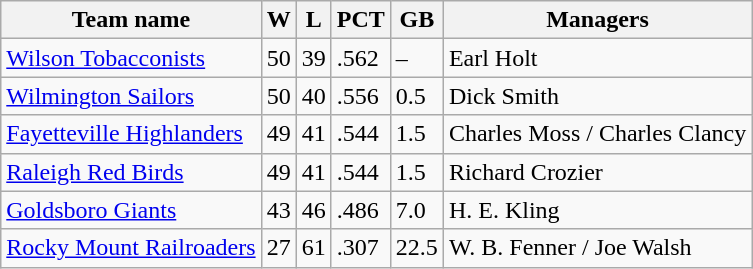<table class="wikitable">
<tr>
<th>Team name</th>
<th>W</th>
<th>L</th>
<th>PCT</th>
<th>GB</th>
<th>Managers</th>
</tr>
<tr>
<td><a href='#'>Wilson Tobacconists</a></td>
<td>50</td>
<td>39</td>
<td>.562</td>
<td>–</td>
<td>Earl Holt</td>
</tr>
<tr>
<td><a href='#'>Wilmington Sailors</a></td>
<td>50</td>
<td>40</td>
<td>.556</td>
<td>0.5</td>
<td>Dick Smith</td>
</tr>
<tr>
<td><a href='#'>Fayetteville Highlanders</a></td>
<td>49</td>
<td>41</td>
<td>.544</td>
<td>1.5</td>
<td>Charles Moss / Charles Clancy</td>
</tr>
<tr>
<td><a href='#'>Raleigh Red Birds</a></td>
<td>49</td>
<td>41</td>
<td>.544</td>
<td>1.5</td>
<td>Richard Crozier</td>
</tr>
<tr>
<td><a href='#'>Goldsboro Giants</a></td>
<td>43</td>
<td>46</td>
<td>.486</td>
<td>7.0</td>
<td>H. E. Kling</td>
</tr>
<tr>
<td><a href='#'>Rocky Mount Railroaders</a></td>
<td>27</td>
<td>61</td>
<td>.307</td>
<td>22.5</td>
<td>W. B. Fenner / Joe Walsh</td>
</tr>
</table>
